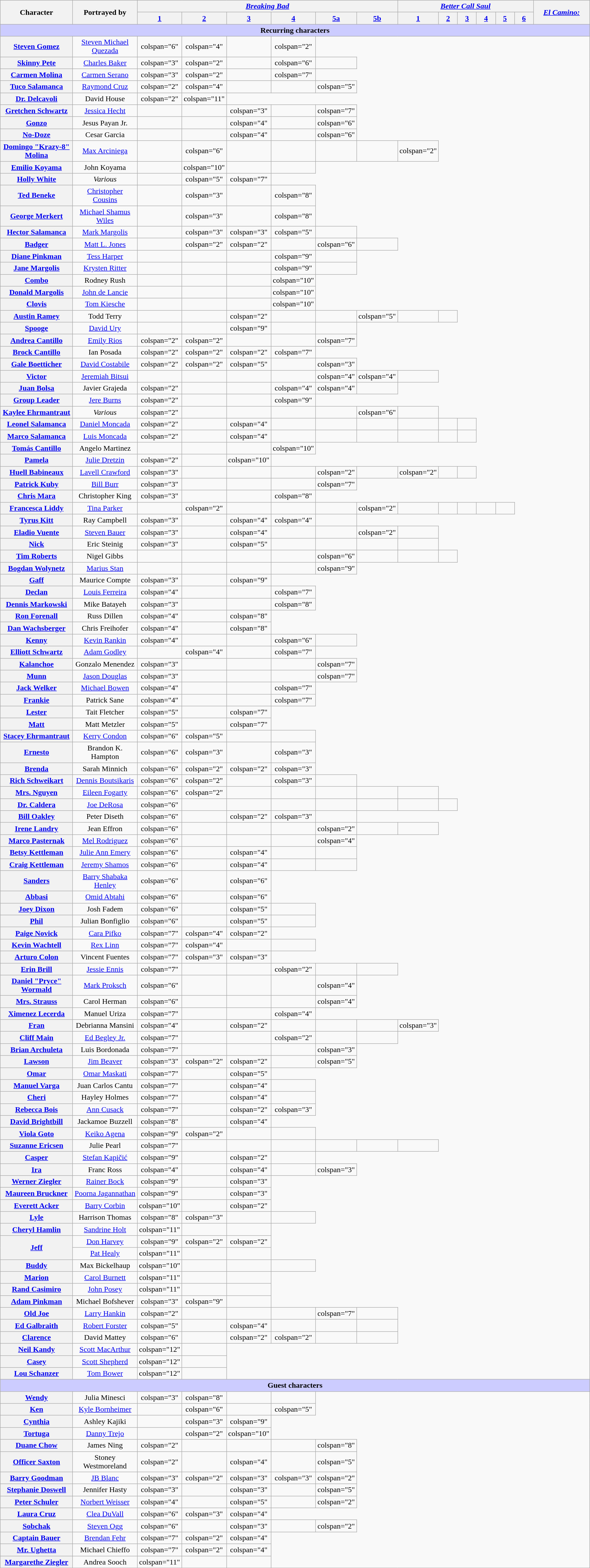<table class="wikitable" style="text-align:center;">
<tr>
<th rowspan="2" style="width:250px;">Character</th>
<th rowspan="2" style="width:200px;">Portrayed by</th>
<th colspan="6"><em><a href='#'>Breaking Bad</a></em></th>
<th colspan="6"><em><a href='#'>Better Call Saul</a></em></th>
<th rowspan="2" style="width:215px;"><a href='#'><em>El Camino:<br></em></a></th>
</tr>
<tr>
<th style="width:80px;"><a href='#'>1</a></th>
<th style="width:80px;"><a href='#'>2</a></th>
<th style="width:80px;"><a href='#'>3</a></th>
<th style="width:80px;"><a href='#'>4</a></th>
<th style="width:80px;"><a href='#'>5a</a></th>
<th style="width:80px;"><a href='#'>5b</a></th>
<th style="width:80px;"><a href='#'>1</a></th>
<th style="width:80px;"><a href='#'>2</a></th>
<th style="width:80px;"><a href='#'>3</a></th>
<th style="width:80px;"><a href='#'>4</a></th>
<th style="width:80px;"><a href='#'>5</a></th>
<th style="width:80px;"><a href='#'>6</a></th>
</tr>
<tr>
<th colspan="15" style="background-color:#ccccff;">Recurring characters</th>
</tr>
<tr>
<th><a href='#'>Steven Gomez</a></th>
<td><a href='#'>Steven Michael Quezada</a></td>
<td>colspan="6" </td>
<td>colspan="4" </td>
<td></td>
<td>colspan="2"</td>
</tr>
<tr>
<th><a href='#'>Skinny Pete</a></th>
<td><a href='#'>Charles Baker</a></td>
<td>colspan="3" </td>
<td>colspan="2" </td>
<td></td>
<td>colspan="6" </td>
<td></td>
</tr>
<tr>
<th><a href='#'>Carmen Molina</a></th>
<td><a href='#'>Carmen Serano</a></td>
<td>colspan="3" </td>
<td>colspan="2" </td>
<td></td>
<td>colspan="7" </td>
</tr>
<tr>
<th><a href='#'>Tuco Salamanca</a></th>
<td><a href='#'>Raymond Cruz</a></td>
<td>colspan="2" </td>
<td>colspan="4" </td>
<td></td>
<td></td>
<td>colspan="5" </td>
</tr>
<tr>
<th><a href='#'>Dr. Delcavoli</a></th>
<td>David House</td>
<td>colspan="2" </td>
<td>colspan="11" </td>
</tr>
<tr>
<th><a href='#'>Gretchen Schwartz</a></th>
<td><a href='#'>Jessica Hecht</a></td>
<td></td>
<td></td>
<td>colspan="3" </td>
<td></td>
<td>colspan="7" </td>
</tr>
<tr>
<th><a href='#'>Gonzo</a></th>
<td>Jesus Payan Jr.</td>
<td></td>
<td></td>
<td>colspan="4" </td>
<td></td>
<td>colspan="6" </td>
</tr>
<tr>
<th><a href='#'>No-Doze</a></th>
<td>Cesar Garcia</td>
<td></td>
<td></td>
<td>colspan="4" </td>
<td></td>
<td>colspan="6" </td>
</tr>
<tr>
<th><a href='#'>Domingo "Krazy-8" Molina</a></th>
<td><a href='#'>Max Arciniega</a></td>
<td></td>
<td>colspan="6" </td>
<td></td>
<td></td>
<td></td>
<td></td>
<td>colspan="2"</td>
</tr>
<tr>
<th><a href='#'>Emilio Koyama</a></th>
<td>John Koyama</td>
<td></td>
<td>colspan="10" </td>
<td></td>
<td></td>
</tr>
<tr>
<th><a href='#'>Holly White</a></th>
<td><em>Various</em></td>
<td></td>
<td>colspan="5" </td>
<td>colspan="7" </td>
</tr>
<tr>
<th><a href='#'>Ted Beneke</a></th>
<td><a href='#'>Christopher Cousins</a></td>
<td></td>
<td>colspan="3" </td>
<td></td>
<td>colspan="8" </td>
</tr>
<tr>
<th><a href='#'>George Merkert</a></th>
<td><a href='#'>Michael Shamus Wiles</a></td>
<td></td>
<td>colspan="3" </td>
<td></td>
<td>colspan="8" </td>
</tr>
<tr>
<th><a href='#'>Hector Salamanca</a></th>
<td><a href='#'>Mark Margolis</a></td>
<td></td>
<td>colspan="3" </td>
<td>colspan="3" </td>
<td>colspan="5" </td>
<td></td>
</tr>
<tr>
<th><a href='#'>Badger</a></th>
<td><a href='#'>Matt L. Jones</a></td>
<td></td>
<td>colspan="2" </td>
<td>colspan="2" </td>
<td></td>
<td>colspan="6" </td>
<td></td>
</tr>
<tr>
<th><a href='#'>Diane Pinkman</a></th>
<td><a href='#'>Tess Harper</a></td>
<td></td>
<td></td>
<td></td>
<td>colspan="9" </td>
<td></td>
</tr>
<tr>
<th><a href='#'>Jane Margolis</a></th>
<td><a href='#'>Krysten Ritter</a></td>
<td></td>
<td></td>
<td></td>
<td>colspan="9" </td>
<td></td>
</tr>
<tr>
<th><a href='#'>Combo</a></th>
<td>Rodney Rush</td>
<td></td>
<td></td>
<td></td>
<td>colspan="10" </td>
</tr>
<tr>
<th><a href='#'>Donald Margolis</a></th>
<td><a href='#'>John de Lancie</a></td>
<td></td>
<td></td>
<td></td>
<td>colspan="10" </td>
</tr>
<tr>
<th><a href='#'>Clovis</a></th>
<td><a href='#'>Tom Kiesche</a></td>
<td></td>
<td></td>
<td></td>
<td>colspan="10" </td>
</tr>
<tr>
<th><a href='#'>Austin Ramey</a></th>
<td>Todd Terry</td>
<td></td>
<td></td>
<td>colspan="2" </td>
<td></td>
<td></td>
<td>colspan="5" </td>
<td></td>
<td></td>
</tr>
<tr>
<th><a href='#'>Spooge</a></th>
<td><a href='#'>David Ury</a></td>
<td></td>
<td></td>
<td>colspan="9" </td>
<td></td>
<td></td>
</tr>
<tr>
<th><a href='#'>Andrea Cantillo</a></th>
<td><a href='#'>Emily Rios</a></td>
<td>colspan="2" </td>
<td>colspan="2" </td>
<td></td>
<td></td>
<td>colspan="7" </td>
</tr>
<tr>
<th><a href='#'>Brock Cantillo</a></th>
<td>Ian Posada</td>
<td>colspan="2" </td>
<td>colspan="2" </td>
<td>colspan="2" </td>
<td>colspan="7" </td>
</tr>
<tr>
<th><a href='#'>Gale Boetticher</a></th>
<td><a href='#'>David Costabile</a></td>
<td>colspan="2" </td>
<td>colspan="2" </td>
<td>colspan="5" </td>
<td></td>
<td>colspan="3" </td>
</tr>
<tr>
<th><a href='#'>Victor</a></th>
<td><a href='#'>Jeremiah Bitsui</a></td>
<td></td>
<td></td>
<td></td>
<td></td>
<td>colspan="4" </td>
<td>colspan="4" </td>
<td></td>
</tr>
<tr>
<th><a href='#'>Juan Bolsa</a></th>
<td>Javier Grajeda</td>
<td>colspan="2" </td>
<td></td>
<td></td>
<td>colspan="4" </td>
<td>colspan="4" </td>
<td></td>
</tr>
<tr>
<th><a href='#'>Group Leader</a></th>
<td><a href='#'>Jere Burns</a></td>
<td>colspan="2" </td>
<td></td>
<td></td>
<td>colspan="9" </td>
</tr>
<tr>
<th><a href='#'>Kaylee Ehrmantraut</a></th>
<td><em>Various</em></td>
<td>colspan="2" </td>
<td></td>
<td></td>
<td></td>
<td></td>
<td>colspan="6" </td>
<td></td>
</tr>
<tr>
<th><a href='#'>Leonel Salamanca</a></th>
<td><a href='#'>Daniel Moncada</a></td>
<td>colspan="2" </td>
<td></td>
<td>colspan="4" </td>
<td></td>
<td></td>
<td></td>
<td></td>
<td></td>
<td></td>
</tr>
<tr>
<th><a href='#'>Marco Salamanca</a></th>
<td><a href='#'>Luis Moncada</a></td>
<td>colspan="2" </td>
<td></td>
<td>colspan="4" </td>
<td></td>
<td></td>
<td></td>
<td></td>
<td></td>
<td></td>
</tr>
<tr>
<th><a href='#'>Tomás Cantillo</a></th>
<td>Angelo Martinez</td>
<td></td>
<td></td>
<td></td>
<td>colspan="10" </td>
</tr>
<tr>
<th><a href='#'>Pamela</a></th>
<td><a href='#'>Julie Dretzin</a></td>
<td>colspan="2" </td>
<td></td>
<td>colspan="10" </td>
</tr>
<tr>
<th><a href='#'>Huell Babineaux</a></th>
<td><a href='#'>Lavell Crawford</a></td>
<td>colspan="3" </td>
<td></td>
<td></td>
<td></td>
<td>colspan="2" </td>
<td></td>
<td>colspan="2" </td>
<td></td>
<td></td>
</tr>
<tr>
<th><a href='#'>Patrick Kuby</a></th>
<td><a href='#'>Bill Burr</a></td>
<td>colspan="3" </td>
<td></td>
<td></td>
<td></td>
<td>colspan="7" </td>
</tr>
<tr>
<th><a href='#'>Chris Mara</a></th>
<td>Christopher King</td>
<td>colspan="3" </td>
<td></td>
<td></td>
<td>colspan="8" </td>
</tr>
<tr>
<th><a href='#'>Francesca Liddy</a></th>
<td><a href='#'>Tina Parker</a></td>
<td></td>
<td>colspan="2" </td>
<td></td>
<td></td>
<td></td>
<td>colspan="2" </td>
<td></td>
<td></td>
<td></td>
<td></td>
<td></td>
</tr>
<tr>
<th><a href='#'>Tyrus Kitt</a></th>
<td>Ray Campbell</td>
<td>colspan="3" </td>
<td></td>
<td>colspan="4" </td>
<td>colspan="4" </td>
<td></td>
</tr>
<tr>
<th><a href='#'>Eladio Vuente</a></th>
<td><a href='#'>Steven Bauer</a></td>
<td>colspan="3" </td>
<td></td>
<td>colspan="4" </td>
<td></td>
<td></td>
<td>colspan="2" </td>
<td></td>
</tr>
<tr>
<th><a href='#'>Nick</a></th>
<td>Eric Steinig</td>
<td>colspan="3" </td>
<td></td>
<td>colspan="5" </td>
<td></td>
<td></td>
<td></td>
<td></td>
</tr>
<tr>
<th><a href='#'>Tim Roberts</a></th>
<td>Nigel Gibbs</td>
<td></td>
<td></td>
<td></td>
<td></td>
<td>colspan="6" </td>
<td></td>
<td></td>
<td></td>
</tr>
<tr>
<th><a href='#'>Bogdan Wolynetz</a></th>
<td><a href='#'>Marius Stan</a></td>
<td></td>
<td></td>
<td></td>
<td></td>
<td>colspan="9" </td>
</tr>
<tr>
<th><a href='#'>Gaff</a></th>
<td>Maurice Compte</td>
<td>colspan="3" </td>
<td></td>
<td>colspan="9" </td>
</tr>
<tr>
<th><a href='#'>Declan</a></th>
<td><a href='#'>Louis Ferreira</a></td>
<td>colspan="4" </td>
<td></td>
<td></td>
<td>colspan="7" </td>
</tr>
<tr>
<th><a href='#'>Dennis Markowski</a></th>
<td>Mike Batayeh</td>
<td>colspan="3" </td>
<td></td>
<td></td>
<td>colspan="8" </td>
</tr>
<tr>
<th><a href='#'>Ron Forenall</a></th>
<td>Russ Dillen</td>
<td>colspan="4" </td>
<td></td>
<td>colspan="8" </td>
</tr>
<tr>
<th><a href='#'>Dan Wachsberger</a></th>
<td>Chris Freihofer</td>
<td>colspan="4" </td>
<td></td>
<td>colspan="8" </td>
</tr>
<tr>
<th><a href='#'>Kenny</a></th>
<td><a href='#'>Kevin Rankin</a></td>
<td>colspan="4" </td>
<td></td>
<td></td>
<td>colspan="6" </td>
<td></td>
</tr>
<tr>
<th><a href='#'>Elliott Schwartz</a></th>
<td><a href='#'>Adam Godley</a></td>
<td></td>
<td>colspan="4" </td>
<td></td>
<td>colspan="7" </td>
</tr>
<tr>
<th><a href='#'>Kalanchoe</a></th>
<td>Gonzalo Menendez</td>
<td>colspan="3" </td>
<td></td>
<td></td>
<td></td>
<td>colspan="7" </td>
</tr>
<tr>
<th><a href='#'>Munn</a></th>
<td><a href='#'>Jason Douglas</a></td>
<td>colspan="3" </td>
<td></td>
<td></td>
<td></td>
<td>colspan="7" </td>
</tr>
<tr>
<th><a href='#'>Jack Welker</a></th>
<td><a href='#'>Michael Bowen</a></td>
<td>colspan="4" </td>
<td></td>
<td></td>
<td>colspan="7" </td>
</tr>
<tr>
<th><a href='#'>Frankie</a></th>
<td>Patrick Sane</td>
<td>colspan="4" </td>
<td></td>
<td></td>
<td>colspan="7" </td>
</tr>
<tr>
<th><a href='#'>Lester</a></th>
<td>Tait Fletcher</td>
<td>colspan="5" </td>
<td></td>
<td>colspan="7" </td>
</tr>
<tr>
<th><a href='#'>Matt</a></th>
<td>Matt Metzler</td>
<td>colspan="5" </td>
<td></td>
<td>colspan="7" </td>
</tr>
<tr>
<th><a href='#'>Stacey Ehrmantraut</a></th>
<td><a href='#'>Kerry Condon</a></td>
<td>colspan="6" </td>
<td>colspan="5" </td>
<td></td>
<td></td>
</tr>
<tr>
<th><a href='#'>Ernesto</a></th>
<td>Brandon K. Hampton</td>
<td>colspan="6" </td>
<td>colspan="3" </td>
<td></td>
<td>colspan="3" </td>
</tr>
<tr>
<th><a href='#'>Brenda</a></th>
<td>Sarah Minnich</td>
<td>colspan="6" </td>
<td>colspan="2" </td>
<td>colspan="2" </td>
<td>colspan="3" </td>
</tr>
<tr>
<th><a href='#'>Rich Schweikart</a></th>
<td><a href='#'>Dennis Boutsikaris</a></td>
<td>colspan="6" </td>
<td>colspan="2" </td>
<td></td>
<td>colspan="3" </td>
<td></td>
</tr>
<tr>
<th><a href='#'>Mrs. Nguyen</a></th>
<td><a href='#'>Eileen Fogarty</a></td>
<td>colspan="6" </td>
<td>colspan="2" </td>
<td></td>
<td></td>
<td></td>
<td></td>
<td></td>
</tr>
<tr>
<th><a href='#'>Dr. Caldera</a></th>
<td><a href='#'>Joe DeRosa</a></td>
<td>colspan="6" </td>
<td></td>
<td></td>
<td></td>
<td></td>
<td></td>
<td></td>
<td></td>
</tr>
<tr>
<th><a href='#'>Bill Oakley</a></th>
<td>Peter Diseth</td>
<td>colspan="6" </td>
<td></td>
<td>colspan="2" </td>
<td>colspan="3" </td>
<td></td>
</tr>
<tr>
<th><a href='#'>Irene Landry</a></th>
<td>Jean Effron</td>
<td>colspan="6" </td>
<td></td>
<td></td>
<td></td>
<td>colspan="2" </td>
<td></td>
<td></td>
</tr>
<tr>
<th><a href='#'>Marco Pasternak</a></th>
<td><a href='#'>Mel Rodriguez</a></td>
<td>colspan="6" </td>
<td></td>
<td></td>
<td></td>
<td>colspan="4" </td>
</tr>
<tr>
<th><a href='#'>Betsy Kettleman</a></th>
<td><a href='#'>Julie Ann Emery</a></td>
<td>colspan="6" </td>
<td></td>
<td>colspan="4" </td>
<td></td>
<td></td>
</tr>
<tr>
<th><a href='#'>Craig Kettleman</a></th>
<td><a href='#'>Jeremy Shamos</a></td>
<td>colspan="6" </td>
<td></td>
<td>colspan="4" </td>
<td></td>
<td></td>
</tr>
<tr>
<th><a href='#'>Sanders</a></th>
<td><a href='#'>Barry Shabaka Henley</a></td>
<td>colspan="6" </td>
<td></td>
<td>colspan="6" </td>
</tr>
<tr>
<th><a href='#'>Abbasi</a></th>
<td><a href='#'>Omid Abtahi</a></td>
<td>colspan="6" </td>
<td></td>
<td>colspan="6" </td>
</tr>
<tr>
<th><a href='#'>Joey Dixon</a></th>
<td>Josh Fadem</td>
<td>colspan="6" </td>
<td></td>
<td>colspan="5" </td>
<td></td>
</tr>
<tr>
<th><a href='#'>Phil</a></th>
<td>Julian Bonfiglio</td>
<td>colspan="6" </td>
<td></td>
<td>colspan="5" </td>
<td></td>
</tr>
<tr>
<th><a href='#'>Paige Novick</a></th>
<td><a href='#'>Cara Pifko</a></td>
<td>colspan="7" </td>
<td>colspan="4" </td>
<td>colspan="2" </td>
</tr>
<tr>
<th><a href='#'>Kevin Wachtell</a></th>
<td><a href='#'>Rex Linn</a></td>
<td>colspan="7" </td>
<td>colspan="4" </td>
<td></td>
<td></td>
</tr>
<tr>
<th><a href='#'>Arturo Colon</a></th>
<td>Vincent Fuentes</td>
<td>colspan="7" </td>
<td>colspan="3" </td>
<td>colspan="3" </td>
</tr>
<tr>
<th><a href='#'>Erin Brill</a></th>
<td><a href='#'>Jessie Ennis</a></td>
<td>colspan="7" </td>
<td></td>
<td></td>
<td>colspan="2" </td>
<td></td>
<td></td>
</tr>
<tr>
<th><a href='#'>Daniel "Pryce" Wormald</a></th>
<td><a href='#'>Mark Proksch</a></td>
<td>colspan="6" </td>
<td></td>
<td></td>
<td></td>
<td>colspan="4" </td>
</tr>
<tr>
<th><a href='#'>Mrs. Strauss</a></th>
<td>Carol Herman</td>
<td>colspan="6" </td>
<td></td>
<td></td>
<td></td>
<td>colspan="4" </td>
</tr>
<tr>
<th><a href='#'>Ximenez Lecerda</a></th>
<td>Manuel Uriza</td>
<td>colspan="7" </td>
<td></td>
<td></td>
<td>colspan="4" </td>
</tr>
<tr>
<th><a href='#'>Fran</a></th>
<td>Debrianna Mansini</td>
<td>colspan="4" </td>
<td></td>
<td>colspan="2" </td>
<td></td>
<td></td>
<td></td>
<td>colspan="3" </td>
</tr>
<tr>
<th><a href='#'>Cliff Main</a></th>
<td><a href='#'>Ed Begley Jr.</a></td>
<td>colspan="7" </td>
<td></td>
<td></td>
<td>colspan="2" </td>
<td></td>
<td></td>
</tr>
<tr>
<th><a href='#'>Brian Archuleta</a></th>
<td>Luis Bordonada</td>
<td>colspan="7" </td>
<td></td>
<td></td>
<td></td>
<td>colspan="3" </td>
</tr>
<tr>
<th><a href='#'>Lawson</a></th>
<td><a href='#'>Jim Beaver</a></td>
<td>colspan="3" </td>
<td>colspan="2" </td>
<td>colspan="2" </td>
<td></td>
<td>colspan="5" </td>
</tr>
<tr>
<th><a href='#'>Omar</a></th>
<td><a href='#'>Omar Maskati</a></td>
<td>colspan="7" </td>
<td></td>
<td>colspan="5" </td>
</tr>
<tr>
<th><a href='#'>Manuel Varga</a></th>
<td>Juan Carlos Cantu</td>
<td>colspan="7" </td>
<td></td>
<td>colspan="4" </td>
<td></td>
</tr>
<tr>
<th><a href='#'>Cheri</a></th>
<td>Hayley Holmes</td>
<td>colspan="7" </td>
<td></td>
<td>colspan="4" </td>
<td></td>
</tr>
<tr>
<th><a href='#'>Rebecca Bois</a></th>
<td><a href='#'>Ann Cusack</a></td>
<td>colspan="7" </td>
<td></td>
<td>colspan="2" </td>
<td>colspan="3" </td>
</tr>
<tr>
<th><a href='#'>David Brightbill</a></th>
<td>Jackamoe Buzzell</td>
<td>colspan="8" </td>
<td></td>
<td>colspan="4" </td>
</tr>
<tr>
<th><a href='#'>Viola Goto</a></th>
<td><a href='#'>Keiko Agena</a></td>
<td>colspan="9" </td>
<td>colspan="2" </td>
<td></td>
<td></td>
</tr>
<tr>
<th><a href='#'>Suzanne Ericsen</a></th>
<td>Julie Pearl</td>
<td>colspan="7" </td>
<td></td>
<td></td>
<td></td>
<td></td>
<td></td>
<td></td>
</tr>
<tr>
<th><a href='#'>Casper</a></th>
<td><a href='#'>Stefan Kapičić</a></td>
<td>colspan="9" </td>
<td></td>
<td>colspan="2" </td>
<td></td>
</tr>
<tr>
<th><a href='#'>Ira</a></th>
<td>Franc Ross</td>
<td>colspan="4" </td>
<td></td>
<td>colspan="4" </td>
<td></td>
<td>colspan="3" </td>
</tr>
<tr>
<th><a href='#'>Werner Ziegler</a></th>
<td><a href='#'>Rainer Bock</a></td>
<td>colspan="9" </td>
<td></td>
<td>colspan="3" </td>
</tr>
<tr>
<th><a href='#'>Maureen Bruckner</a></th>
<td><a href='#'>Poorna Jagannathan</a></td>
<td>colspan="9" </td>
<td></td>
<td>colspan="3" </td>
</tr>
<tr>
<th><a href='#'>Everett Acker</a></th>
<td><a href='#'>Barry Corbin</a></td>
<td>colspan="10" </td>
<td></td>
<td>colspan="2" </td>
</tr>
<tr>
<th><a href='#'>Lyle</a></th>
<td>Harrison Thomas</td>
<td>colspan="8" </td>
<td>colspan="3" </td>
<td></td>
<td></td>
</tr>
<tr>
<th><a href='#'>Cheryl Hamlin</a></th>
<td><a href='#'>Sandrine Holt</a></td>
<td>colspan="11" </td>
<td></td>
<td></td>
</tr>
<tr>
<th rowspan="2"><a href='#'>Jeff</a></th>
<td><a href='#'>Don Harvey</a></td>
<td>colspan="9" </td>
<td>colspan="2" </td>
<td>colspan="2" </td>
</tr>
<tr>
<td><a href='#'>Pat Healy</a></td>
<td>colspan="11" </td>
<td></td>
<td></td>
</tr>
<tr>
<th><a href='#'>Buddy</a></th>
<td>Max Bickelhaup</td>
<td>colspan="10" </td>
<td></td>
<td></td>
<td></td>
</tr>
<tr>
<th><a href='#'>Marion</a></th>
<td><a href='#'>Carol Burnett</a></td>
<td>colspan="11" </td>
<td></td>
<td></td>
</tr>
<tr>
<th><a href='#'>Rand Casimiro</a></th>
<td><a href='#'>John Posey</a></td>
<td>colspan="11" </td>
<td></td>
<td></td>
</tr>
<tr>
<th><a href='#'>Adam Pinkman</a></th>
<td>Michael Bofshever</td>
<td>colspan="3" </td>
<td>colspan="9" </td>
<td></td>
</tr>
<tr>
<th><a href='#'>Old Joe</a></th>
<td><a href='#'>Larry Hankin</a></td>
<td>colspan="2" </td>
<td></td>
<td></td>
<td></td>
<td>colspan="7" </td>
<td></td>
</tr>
<tr>
<th><a href='#'>Ed Galbraith</a></th>
<td><a href='#'>Robert Forster</a></td>
<td>colspan="5" </td>
<td></td>
<td>colspan="4" </td>
<td></td>
<td></td>
<td></td>
</tr>
<tr>
<th><a href='#'>Clarence</a></th>
<td>David Mattey</td>
<td>colspan="6" </td>
<td></td>
<td>colspan="2" </td>
<td>colspan="2" </td>
<td></td>
<td></td>
</tr>
<tr>
<th><a href='#'>Neil Kandy</a></th>
<td><a href='#'>Scott MacArthur</a></td>
<td>colspan="12" </td>
<td></td>
</tr>
<tr>
<th><a href='#'>Casey</a></th>
<td><a href='#'>Scott Shepherd</a></td>
<td>colspan="12" </td>
<td></td>
</tr>
<tr>
<th><a href='#'>Lou Schanzer</a></th>
<td><a href='#'>Tom Bower</a></td>
<td>colspan="12" </td>
<td></td>
</tr>
<tr>
<th colspan="15" style="background-color:#ccccff;">Guest characters</th>
</tr>
<tr>
<th><a href='#'>Wendy</a></th>
<td>Julia Minesci</td>
<td>colspan="3" </td>
<td>colspan="8" </td>
<td></td>
<td></td>
</tr>
<tr>
<th><a href='#'>Ken</a></th>
<td><a href='#'>Kyle Bornheimer</a></td>
<td></td>
<td>colspan="6" </td>
<td></td>
<td>colspan="5" </td>
</tr>
<tr>
<th><a href='#'>Cynthia</a></th>
<td>Ashley Kajiki</td>
<td></td>
<td>colspan="3" </td>
<td>colspan="9" </td>
</tr>
<tr>
<th><a href='#'>Tortuga</a></th>
<td><a href='#'>Danny Trejo</a></td>
<td></td>
<td>colspan="2" </td>
<td>colspan="10" </td>
</tr>
<tr>
<th><a href='#'>Duane Chow</a></th>
<td>James Ning</td>
<td>colspan="2" </td>
<td></td>
<td></td>
<td></td>
<td>colspan="8" </td>
</tr>
<tr>
<th><a href='#'>Officer Saxton</a></th>
<td>Stoney Westmoreland</td>
<td>colspan="2" </td>
<td></td>
<td>colspan="4" </td>
<td></td>
<td>colspan="5" </td>
</tr>
<tr>
<th><a href='#'>Barry Goodman</a></th>
<td><a href='#'>JB Blanc</a></td>
<td>colspan="3" </td>
<td>colspan="2" </td>
<td>colspan="3" </td>
<td>colspan="3" </td>
<td>colspan="2" </td>
</tr>
<tr>
<th><a href='#'>Stephanie Doswell</a></th>
<td>Jennifer Hasty</td>
<td>colspan="3" </td>
<td></td>
<td>colspan="3" </td>
<td></td>
<td>colspan="5" </td>
</tr>
<tr>
<th><a href='#'>Peter Schuler</a></th>
<td><a href='#'>Norbert Weisser</a></td>
<td>colspan="4" </td>
<td></td>
<td>colspan="5" </td>
<td></td>
<td>colspan="2" </td>
</tr>
<tr>
<th><a href='#'>Laura Cruz</a></th>
<td><a href='#'>Clea DuVall</a></td>
<td>colspan="6" </td>
<td>colspan="3" </td>
<td>colspan="4" </td>
</tr>
<tr>
<th><a href='#'>Sobchak</a></th>
<td><a href='#'>Steven Ogg</a></td>
<td>colspan="6" </td>
<td></td>
<td>colspan="3" </td>
<td></td>
<td>colspan="2"</td>
</tr>
<tr>
<th><a href='#'>Captain Bauer</a></th>
<td><a href='#'>Brendan Fehr</a></td>
<td>colspan="7" </td>
<td>colspan="2" </td>
<td>colspan="4" </td>
</tr>
<tr>
<th><a href='#'>Mr. Ughetta</a></th>
<td>Michael Chieffo</td>
<td>colspan="7" </td>
<td>colspan="2" </td>
<td>colspan="4" </td>
</tr>
<tr>
<th><a href='#'>Margarethe Ziegler</a></th>
<td>Andrea Sooch</td>
<td>colspan="11" </td>
<td></td>
<td></td>
</tr>
</table>
